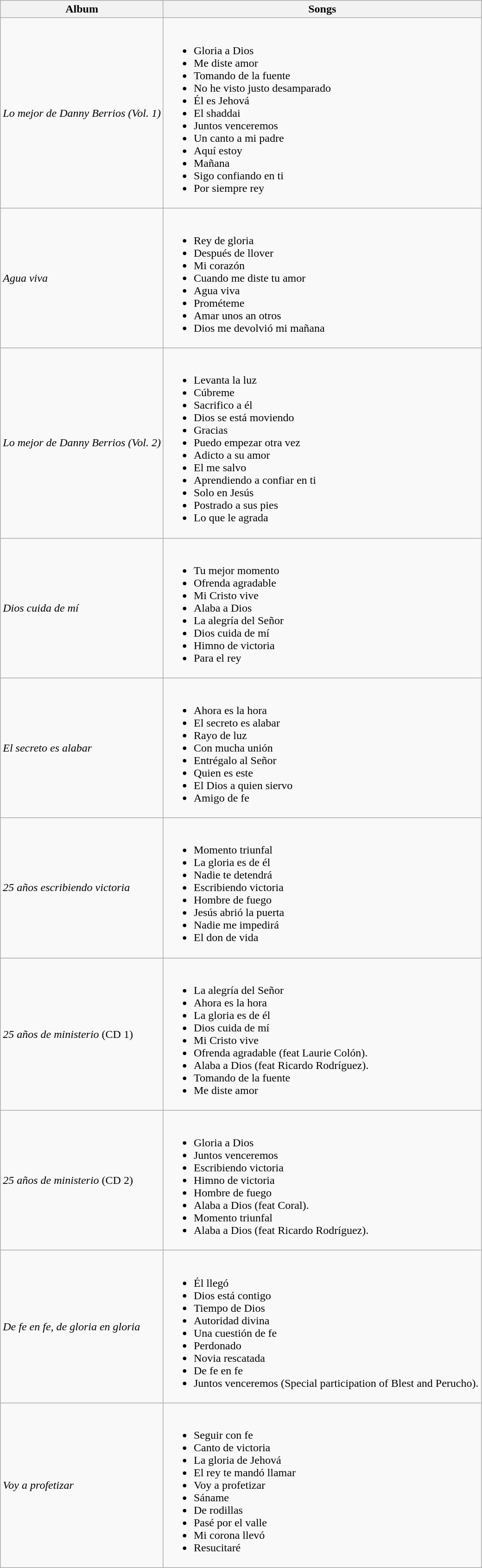<table class="wikitable">
<tr>
<th>Album</th>
<th>Songs</th>
</tr>
<tr>
<td><em>Lo mejor de Danny Berrios (Vol. 1)</em></td>
<td><br><ul><li>Gloria a Dios</li><li>Me diste amor</li><li>Tomando de la fuente</li><li>No he visto justo desamparado</li><li>Él es Jehová</li><li>El shaddai</li><li>Juntos venceremos</li><li>Un canto a mi padre</li><li>Aquí estoy</li><li>Mañana</li><li>Sigo confiando en ti</li><li>Por siempre rey</li></ul></td>
</tr>
<tr>
<td><em>Agua viva</em></td>
<td><br><ul><li>Rey de gloria</li><li>Después de llover</li><li>Mi corazón</li><li>Cuando me diste tu amor</li><li>Agua viva</li><li>Prométeme</li><li>Amar unos an otros</li><li>Dios me devolvió mi mañana</li></ul></td>
</tr>
<tr>
<td><em>Lo mejor de Danny Berrios (Vol. 2)</em></td>
<td><br><ul><li>Levanta la luz</li><li>Cúbreme</li><li>Sacrifico a él</li><li>Dios se está moviendo</li><li>Gracias</li><li>Puedo empezar otra vez</li><li>Adicto a su amor</li><li>El me salvo</li><li>Aprendiendo a confiar en ti</li><li>Solo en Jesús</li><li>Postrado a sus pies</li><li>Lo que le agrada</li></ul></td>
</tr>
<tr>
<td><em>Dios cuida de mí</em></td>
<td><br><ul><li>Tu mejor momento</li><li>Ofrenda agradable</li><li>Mi Cristo vive</li><li>Alaba a Dios</li><li>La alegría del Señor</li><li>Dios cuida de mí</li><li>Himno de victoria</li><li>Para el rey</li></ul></td>
</tr>
<tr>
<td><em>El secreto es alabar</em></td>
<td><br><ul><li>Ahora es la hora</li><li>El secreto es alabar</li><li>Rayo de luz</li><li>Con mucha unión</li><li>Entrégalo al Señor</li><li>Quien es este</li><li>El Dios a quien siervo</li><li>Amigo de fe</li></ul></td>
</tr>
<tr>
<td><em>25 años escribiendo victoria</em></td>
<td><br><ul><li>Momento triunfal</li><li>La gloria es de él</li><li>Nadie te detendrá</li><li>Escribiendo victoria</li><li>Hombre de fuego</li><li>Jesús abrió la puerta</li><li>Nadie me impedirá</li><li>El don de vida</li></ul></td>
</tr>
<tr>
<td><em>25 años de ministerio</em> (CD 1)</td>
<td><br><ul><li>La alegría del Señor</li><li>Ahora es la hora</li><li>La gloria es de él</li><li>Dios cuida de mí</li><li>Mi Cristo vive</li><li>Ofrenda agradable (feat Laurie Colón).</li><li>Alaba a Dios (feat Ricardo Rodríguez).</li><li>Tomando de la fuente</li><li>Me diste amor</li></ul></td>
</tr>
<tr>
<td><em>25 años de ministerio</em> (CD 2)</td>
<td><br><ul><li>Gloria a Dios</li><li>Juntos venceremos</li><li>Escribiendo victoria</li><li>Himno de victoria</li><li>Hombre de fuego</li><li>Alaba a Dios (feat Coral).</li><li>Momento triunfal</li><li>Alaba a Dios (feat Ricardo Rodríguez).</li></ul></td>
</tr>
<tr>
<td><em>De fe en fe, de gloria en gloria</em></td>
<td><br><ul><li>Él llegó</li><li>Dios está contigo</li><li>Tiempo de Dios</li><li>Autoridad divina</li><li>Una cuestión de fe</li><li>Perdonado</li><li>Novia rescatada</li><li>De fe en fe</li><li>Juntos venceremos (Special participation of Blest and Perucho).</li></ul></td>
</tr>
<tr>
<td><em>Voy a profetizar</em></td>
<td><br><ul><li>Seguir con fe</li><li>Canto de victoria</li><li>La gloria de Jehová</li><li>El rey te mandó llamar</li><li>Voy a profetizar</li><li>Sáname</li><li>De rodillas</li><li>Pasé por el valle</li><li>Mi corona llevó</li><li>Resucitaré</li></ul></td>
</tr>
</table>
